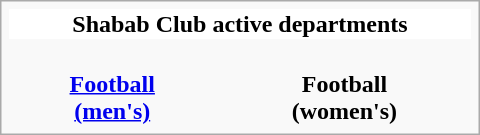<table class="infobox" style="width: 20em; font-size: 95%em;">
<tr style="color:black; background:white; text-align:center;">
<th colspan="3" style="text-align: center">Shabab Club active departments</th>
</tr>
<tr style="text-align: center">
<td><br><strong><a href='#'>Football<br>(men's)</a></strong></td>
<td><br><strong>Football<br>(women's)</strong></td>
</tr>
</table>
